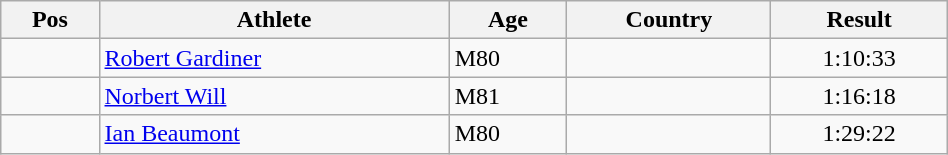<table class="wikitable"  style="text-align:center; width:50%;">
<tr>
<th>Pos</th>
<th>Athlete</th>
<th>Age</th>
<th>Country</th>
<th>Result</th>
</tr>
<tr>
<td align=center></td>
<td align=left><a href='#'>Robert Gardiner</a></td>
<td align=left>M80</td>
<td align=left></td>
<td>1:10:33</td>
</tr>
<tr>
<td align=center></td>
<td align=left><a href='#'>Norbert Will</a></td>
<td align=left>M81</td>
<td align=left></td>
<td>1:16:18</td>
</tr>
<tr>
<td align=center></td>
<td align=left><a href='#'>Ian Beaumont</a></td>
<td align=left>M80</td>
<td align=left></td>
<td>1:29:22</td>
</tr>
</table>
